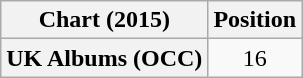<table class="wikitable sortable plainrowheaders" style="text-align:center">
<tr>
<th scope="col">Chart (2015)</th>
<th scope="col">Position</th>
</tr>
<tr>
<th scope="row">UK Albums (OCC)</th>
<td>16</td>
</tr>
</table>
